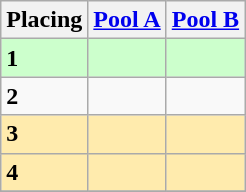<table class=wikitable style="border:1px solid #AAAAAA;">
<tr>
<th>Placing</th>
<th><a href='#'>Pool A</a></th>
<th><a href='#'>Pool B</a></th>
</tr>
<tr style="background: #ccffcc;">
<td><strong>1</strong></td>
<td></td>
<td></td>
</tr>
<tr>
<td><strong>2</strong></td>
<td></td>
<td></td>
</tr>
<tr style="background: #ffebad;">
<td><strong>3</strong></td>
<td></td>
<td></td>
</tr>
<tr style="background: #ffebad;">
<td><strong>4</strong></td>
<td></td>
<td></td>
</tr>
<tr>
</tr>
</table>
